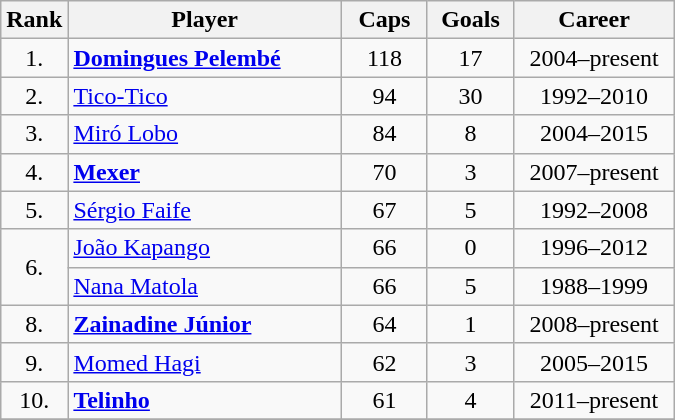<table class="wikitable sortable" style="text-align:center;">
<tr>
<th width=30px>Rank</th>
<th style="width:175px;">Player</th>
<th width=50px>Caps</th>
<th width=50px>Goals</th>
<th style="width:100px;">Career</th>
</tr>
<tr>
<td>1.</td>
<td align=left><strong><a href='#'>Domingues Pelembé</a></strong></td>
<td>118</td>
<td>17</td>
<td>2004–present</td>
</tr>
<tr>
<td>2.</td>
<td align=left><a href='#'>Tico-Tico</a></td>
<td>94</td>
<td>30</td>
<td>1992–2010</td>
</tr>
<tr>
<td>3.</td>
<td align=left><a href='#'>Miró Lobo</a></td>
<td>84</td>
<td>8</td>
<td>2004–2015</td>
</tr>
<tr>
<td>4.</td>
<td align=left><strong><a href='#'>Mexer</a></strong></td>
<td>70</td>
<td>3</td>
<td>2007–present</td>
</tr>
<tr>
<td>5.</td>
<td align=left><a href='#'>Sérgio Faife</a></td>
<td>67</td>
<td>5</td>
<td>1992–2008</td>
</tr>
<tr>
<td rowspan=2>6.</td>
<td align=left><a href='#'>João Kapango</a></td>
<td>66</td>
<td>0</td>
<td>1996–2012</td>
</tr>
<tr>
<td align=left><a href='#'>Nana Matola</a></td>
<td>66</td>
<td>5</td>
<td>1988–1999</td>
</tr>
<tr>
<td>8.</td>
<td align=left><strong><a href='#'>Zainadine Júnior</a></strong></td>
<td>64</td>
<td>1</td>
<td>2008–present</td>
</tr>
<tr>
<td>9.</td>
<td align=left><a href='#'>Momed Hagi</a></td>
<td>62</td>
<td>3</td>
<td>2005–2015</td>
</tr>
<tr>
<td>10.</td>
<td align=left><strong><a href='#'>Telinho</a></strong></td>
<td>61</td>
<td>4</td>
<td>2011–present</td>
</tr>
<tr>
</tr>
</table>
